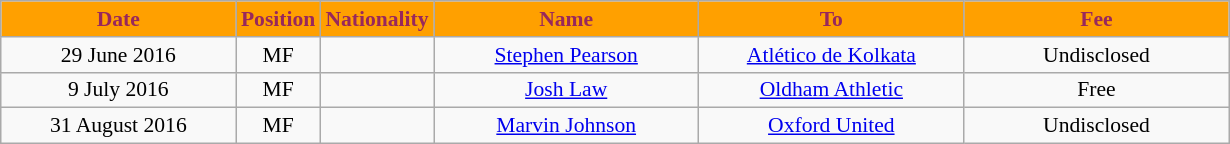<table class="wikitable"  style="text-align:center; font-size:90%; ">
<tr>
<th style="background:#ffa000; color:#98285c; width:150px;">Date</th>
<th style="background:#ffa000; color:#98285c; width:45px;">Position</th>
<th style="background:#ffa000; color:#98285c; width:45px;">Nationality</th>
<th style="background:#ffa000; color:#98285c; width:170px;">Name</th>
<th style="background:#ffa000; color:#98285c; width:170px;">To</th>
<th style="background:#ffa000; color:#98285c; width:170px;">Fee</th>
</tr>
<tr>
<td>29 June 2016</td>
<td>MF</td>
<td></td>
<td><a href='#'>Stephen Pearson</a></td>
<td><a href='#'>Atlético de Kolkata</a></td>
<td>Undisclosed</td>
</tr>
<tr>
<td>9 July 2016</td>
<td>MF</td>
<td></td>
<td><a href='#'>Josh Law</a></td>
<td><a href='#'>Oldham Athletic</a></td>
<td>Free</td>
</tr>
<tr>
<td>31 August 2016</td>
<td>MF</td>
<td></td>
<td><a href='#'>Marvin Johnson</a></td>
<td><a href='#'>Oxford United</a></td>
<td>Undisclosed</td>
</tr>
</table>
